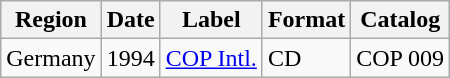<table class="wikitable">
<tr>
<th>Region</th>
<th>Date</th>
<th>Label</th>
<th>Format</th>
<th>Catalog</th>
</tr>
<tr>
<td>Germany</td>
<td>1994</td>
<td><a href='#'>COP Intl.</a></td>
<td>CD</td>
<td>COP 009</td>
</tr>
</table>
